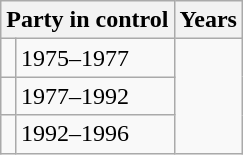<table class="wikitable">
<tr>
<th colspan="2">Party in control</th>
<th>Years</th>
</tr>
<tr>
<td></td>
<td>1975–1977</td>
</tr>
<tr>
<td></td>
<td>1977–1992</td>
</tr>
<tr>
<td></td>
<td>1992–1996</td>
</tr>
</table>
